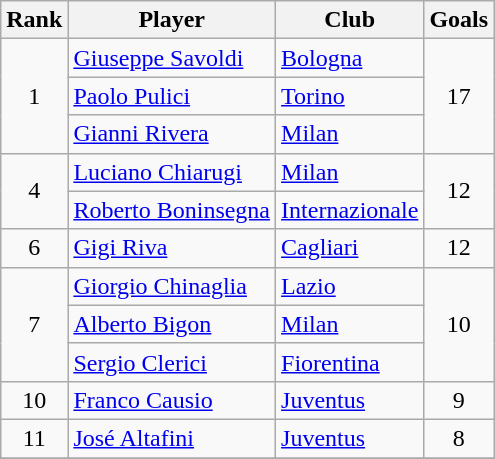<table class="wikitable" style="text-align:center">
<tr>
<th>Rank</th>
<th>Player</th>
<th>Club</th>
<th>Goals</th>
</tr>
<tr>
<td rowspan="3">1</td>
<td align="left"> <a href='#'>Giuseppe Savoldi</a></td>
<td align="left"><a href='#'>Bologna</a></td>
<td rowspan="3">17</td>
</tr>
<tr>
<td align="left"> <a href='#'>Paolo Pulici</a></td>
<td align="left"><a href='#'>Torino</a></td>
</tr>
<tr>
<td align="left"> <a href='#'>Gianni Rivera</a></td>
<td align="left"><a href='#'>Milan</a></td>
</tr>
<tr>
<td rowspan="2">4</td>
<td align="left"> <a href='#'>Luciano Chiarugi</a></td>
<td align="left"><a href='#'>Milan</a></td>
<td rowspan="2">12</td>
</tr>
<tr>
<td align="left"> <a href='#'>Roberto Boninsegna</a></td>
<td align="left"><a href='#'>Internazionale</a></td>
</tr>
<tr>
<td>6</td>
<td align="left"> <a href='#'>Gigi Riva</a></td>
<td align="left"><a href='#'>Cagliari</a></td>
<td>12</td>
</tr>
<tr>
<td rowspan="3">7</td>
<td align="left"> <a href='#'>Giorgio Chinaglia</a></td>
<td align="left"><a href='#'>Lazio</a></td>
<td rowspan="3">10</td>
</tr>
<tr>
<td align="left"> <a href='#'>Alberto Bigon</a></td>
<td align="left"><a href='#'>Milan</a></td>
</tr>
<tr>
<td align="left"> <a href='#'>Sergio Clerici</a></td>
<td align="left"><a href='#'>Fiorentina</a></td>
</tr>
<tr>
<td>10</td>
<td align="left"> <a href='#'>Franco Causio</a></td>
<td align="left"><a href='#'>Juventus</a></td>
<td>9</td>
</tr>
<tr>
<td>11</td>
<td align="left">  <a href='#'>José Altafini</a></td>
<td align="left"><a href='#'>Juventus</a></td>
<td>8</td>
</tr>
<tr>
</tr>
</table>
